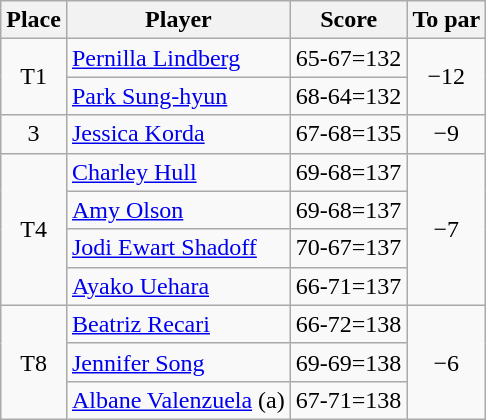<table class="wikitable">
<tr>
<th>Place</th>
<th>Player</th>
<th>Score</th>
<th>To par</th>
</tr>
<tr>
<td rowspan=2 align=center>T1</td>
<td> <a href='#'>Pernilla Lindberg</a></td>
<td>65-67=132</td>
<td rowspan=2 align=center>−12</td>
</tr>
<tr>
<td> <a href='#'>Park Sung-hyun</a></td>
<td>68-64=132</td>
</tr>
<tr>
<td align=center>3</td>
<td> <a href='#'>Jessica Korda</a></td>
<td>67-68=135</td>
<td align=center>−9</td>
</tr>
<tr>
<td rowspan=4 align=center>T4</td>
<td> <a href='#'>Charley Hull</a></td>
<td>69-68=137</td>
<td rowspan=4 align=center>−7</td>
</tr>
<tr>
<td> <a href='#'>Amy Olson</a></td>
<td>69-68=137</td>
</tr>
<tr>
<td> <a href='#'>Jodi Ewart Shadoff</a></td>
<td>70-67=137</td>
</tr>
<tr>
<td> <a href='#'>Ayako Uehara</a></td>
<td>66-71=137</td>
</tr>
<tr>
<td rowspan=3 align=center>T8</td>
<td> <a href='#'>Beatriz Recari</a></td>
<td>66-72=138</td>
<td rowspan=3 align=center>−6</td>
</tr>
<tr>
<td> <a href='#'>Jennifer Song</a></td>
<td>69-69=138</td>
</tr>
<tr>
<td> <a href='#'>Albane Valenzuela</a> (a)</td>
<td>67-71=138</td>
</tr>
</table>
